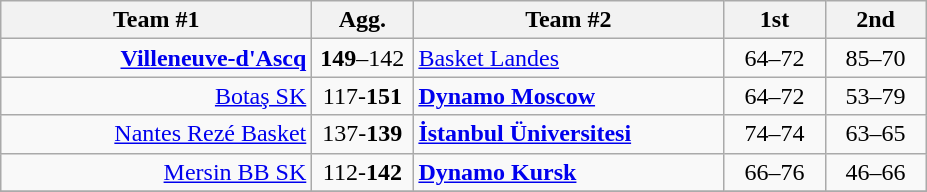<table class=wikitable style="text-align:center">
<tr>
<th width=200>Team #1</th>
<th width=60>Agg.</th>
<th width=200>Team #2</th>
<th width=60>1st</th>
<th width=60>2nd</th>
</tr>
<tr>
<td align=right><strong><a href='#'>Villeneuve-d'Ascq</a></strong> </td>
<td><strong>149</strong>–142</td>
<td align=left> <a href='#'>Basket Landes</a></td>
<td align=center>64–72</td>
<td align=center>85–70</td>
</tr>
<tr>
<td align=right><a href='#'>Botaş SK</a> </td>
<td>117-<strong>151</strong></td>
<td align=left> <strong><a href='#'>Dynamo Moscow</a></strong></td>
<td align=center>64–72</td>
<td align=center>53–79</td>
</tr>
<tr>
<td align=right><a href='#'>Nantes Rezé Basket</a> </td>
<td>137-<strong>139</strong></td>
<td align=left> <strong><a href='#'>İstanbul Üniversitesi</a></strong></td>
<td align=center>74–74</td>
<td align=center>63–65</td>
</tr>
<tr>
<td align=right><a href='#'>Mersin BB SK</a> </td>
<td>112-<strong>142</strong></td>
<td align=left> <strong><a href='#'>Dynamo Kursk</a></strong></td>
<td align=center>66–76</td>
<td align=center>46–66</td>
</tr>
<tr>
</tr>
</table>
